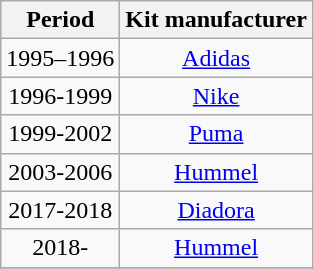<table class="wikitable" style="text-align: center">
<tr>
<th>Period</th>
<th>Kit manufacturer</th>
</tr>
<tr>
<td>1995–1996</td>
<td><a href='#'>Adidas</a></td>
</tr>
<tr>
<td>1996-1999</td>
<td><a href='#'>Nike</a></td>
</tr>
<tr>
<td>1999-2002</td>
<td><a href='#'>Puma</a></td>
</tr>
<tr>
<td>2003-2006</td>
<td><a href='#'>Hummel</a></td>
</tr>
<tr>
<td>2017-2018</td>
<td><a href='#'>Diadora</a></td>
</tr>
<tr>
<td>2018-</td>
<td><a href='#'>Hummel</a></td>
</tr>
<tr>
</tr>
</table>
